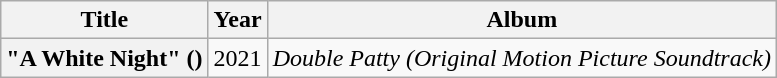<table class="wikitable plainrowheaders" style="text-align:center">
<tr>
<th scope="col">Title</th>
<th scope="col">Year</th>
<th scope="col">Album</th>
</tr>
<tr>
<th scope="row">"A White Night" ()</th>
<td>2021</td>
<td><em>Double Patty (Original Motion Picture Soundtrack)</em></td>
</tr>
</table>
